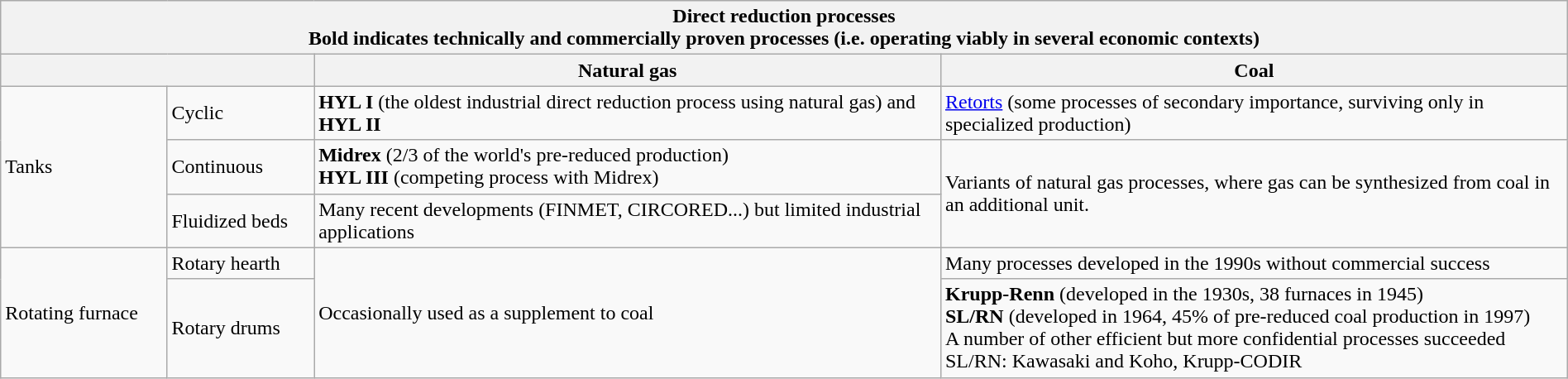<table class="wikitable center" style="width:100%;">
<tr>
<th colspan="4">Direct reduction processes<br>Bold indicates technically and commercially proven processes (i.e. operating viably in several economic contexts)</th>
</tr>
<tr>
<th colspan="2" scope="col"></th>
<th width="40%" scope="col">Natural gas</th>
<th width="40%" scope="col">Coal</th>
</tr>
<tr>
<td rowspan="3">Tanks</td>
<td>Cyclic</td>
<td><strong>HYL I</strong> (the oldest industrial direct reduction process using natural gas) and <strong>HYL II</strong></td>
<td><a href='#'>Retorts</a> (some processes of secondary importance, surviving only in specialized production)</td>
</tr>
<tr>
<td>Continuous</td>
<td><strong>Midrex</strong> (2/3 of the world's pre-reduced production)<br><strong>HYL III</strong> (competing process with Midrex)</td>
<td rowspan="2">Variants of natural gas processes, where gas can be synthesized from coal in an additional unit.</td>
</tr>
<tr>
<td>Fluidized beds</td>
<td>Many recent developments (FINMET, CIRCORED...) but limited industrial applications</td>
</tr>
<tr>
<td rowspan="2">Rotating furnace</td>
<td>Rotary hearth</td>
<td rowspan="2">Occasionally used as a supplement to coal</td>
<td>Many processes developed in the 1990s without commercial success</td>
</tr>
<tr>
<td>Rotary drums</td>
<td><strong>Krupp-Renn</strong> (developed in the 1930s, 38 furnaces in 1945)<br><strong>SL/RN</strong> (developed in 1964, 45% of pre-reduced coal production in 1997)<br>A number of other efficient but more confidential processes succeeded SL/RN: Kawasaki and Koho, Krupp-CODIR</td>
</tr>
</table>
